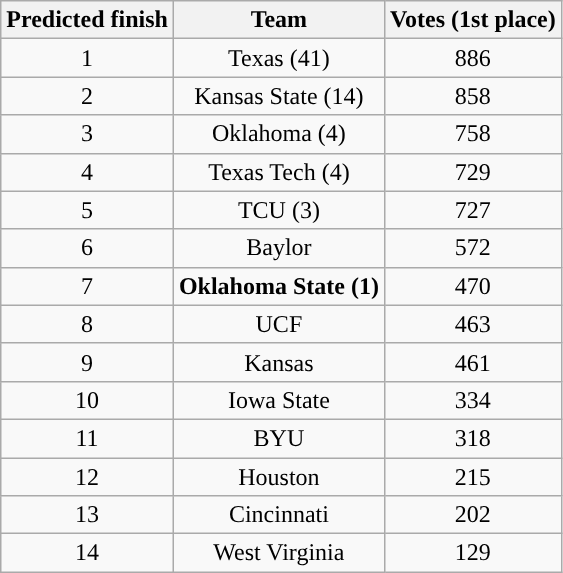<table class="wikitable sortable">
<tr>
<th style="text-align:center; ">Predicted finish</th>
<th style="text-align:center; ">Team</th>
<th style="text-align:center; ">Votes (1st place)</th>
</tr>
<tr align="center">
<td>1</td>
<td>Texas (41)</td>
<td>886</td>
</tr>
<tr align="center">
<td>2</td>
<td>Kansas State (14)</td>
<td>858</td>
</tr>
<tr align="center">
<td>3</td>
<td>Oklahoma (4)</td>
<td>758</td>
</tr>
<tr align="center">
<td>4</td>
<td>Texas Tech (4)</td>
<td>729</td>
</tr>
<tr align="center">
<td>5</td>
<td>TCU (3)</td>
<td>727</td>
</tr>
<tr align="center">
<td>6</td>
<td>Baylor</td>
<td>572</td>
</tr>
<tr align="center">
<td>7</td>
<td><strong>Oklahoma State (1)</strong></td>
<td>470</td>
</tr>
<tr align="center">
<td>8</td>
<td>UCF</td>
<td>463</td>
</tr>
<tr align="center">
<td>9</td>
<td>Kansas</td>
<td>461</td>
</tr>
<tr align="center">
<td>10</td>
<td>Iowa State</td>
<td>334</td>
</tr>
<tr align="center">
<td>11</td>
<td>BYU</td>
<td>318</td>
</tr>
<tr align="center">
<td>12</td>
<td>Houston</td>
<td>215</td>
</tr>
<tr align="center">
<td>13</td>
<td>Cincinnati</td>
<td>202</td>
</tr>
<tr align="center">
<td>14</td>
<td>West Virginia</td>
<td>129</td>
</tr>
</table>
